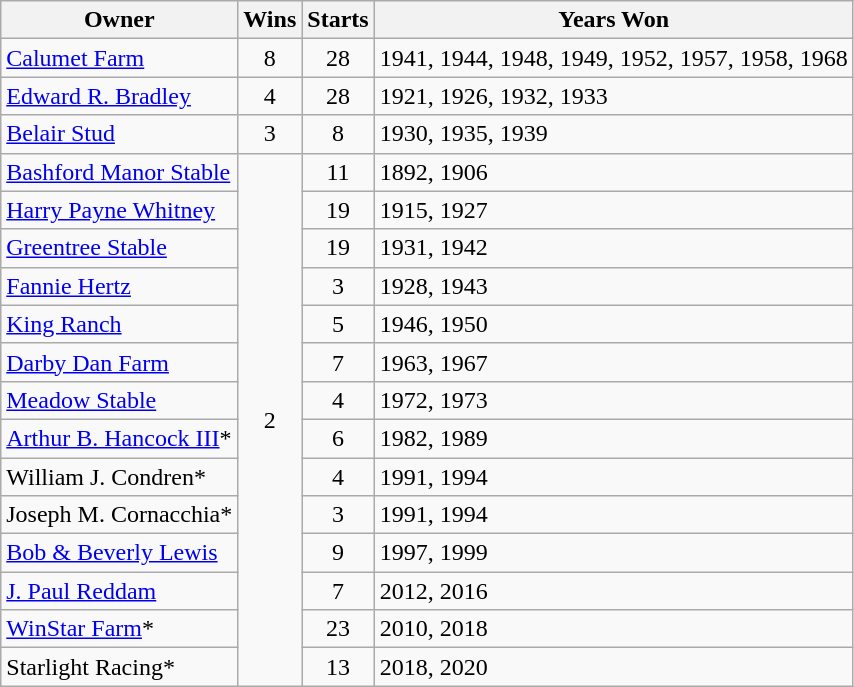<table class="wikitable">
<tr>
<th>Owner</th>
<th>Wins</th>
<th>Starts</th>
<th>Years Won</th>
</tr>
<tr>
<td><a href='#'>Calumet Farm</a></td>
<td style="text-align:center">8</td>
<td style="text-align:center">28</td>
<td>1941, 1944, 1948, 1949, 1952, 1957, 1958, 1968</td>
</tr>
<tr>
<td><a href='#'>Edward R. Bradley</a></td>
<td style=text-align:center>4</td>
<td style="text-align:center">28</td>
<td>1921, 1926, 1932, 1933</td>
</tr>
<tr>
<td><a href='#'>Belair Stud</a></td>
<td style=text-align:center>3</td>
<td style="text-align:center">8</td>
<td>1930, 1935, 1939</td>
</tr>
<tr>
<td><a href='#'>Bashford Manor Stable</a></td>
<td rowspan="14", style=text-align:center>2</td>
<td style="text-align:center">11</td>
<td>1892, 1906</td>
</tr>
<tr>
<td><a href='#'>Harry Payne Whitney</a></td>
<td style="text-align:center">19</td>
<td>1915, 1927</td>
</tr>
<tr>
<td><a href='#'>Greentree Stable</a></td>
<td style="text-align:center">19</td>
<td>1931, 1942</td>
</tr>
<tr>
<td><a href='#'>Fannie Hertz</a></td>
<td style="text-align:center">3</td>
<td>1928, 1943</td>
</tr>
<tr>
<td><a href='#'>King Ranch</a></td>
<td style="text-align:center">5</td>
<td>1946, 1950</td>
</tr>
<tr>
<td><a href='#'>Darby Dan Farm</a></td>
<td style="text-align:center">7</td>
<td>1963, 1967</td>
</tr>
<tr>
<td><a href='#'>Meadow Stable</a></td>
<td style="text-align:center">4</td>
<td>1972, 1973</td>
</tr>
<tr>
<td><a href='#'>Arthur B. Hancock III</a>*</td>
<td style="text-align:center">6</td>
<td>1982, 1989</td>
</tr>
<tr>
<td>William J. Condren*</td>
<td style="text-align:center">4</td>
<td>1991, 1994</td>
</tr>
<tr>
<td>Joseph M. Cornacchia*</td>
<td style="text-align:center">3</td>
<td>1991, 1994</td>
</tr>
<tr>
<td><a href='#'>Bob & Beverly Lewis</a></td>
<td style="text-align:center">9</td>
<td>1997, 1999</td>
</tr>
<tr>
<td><a href='#'>J. Paul Reddam</a></td>
<td style="text-align:center">7</td>
<td>2012, 2016</td>
</tr>
<tr>
<td><a href='#'>WinStar Farm</a>*</td>
<td style="text-align:center">23</td>
<td>2010, 2018</td>
</tr>
<tr>
<td>Starlight Racing*</td>
<td style="text-align:center">13</td>
<td>2018, 2020</td>
</tr>
</table>
